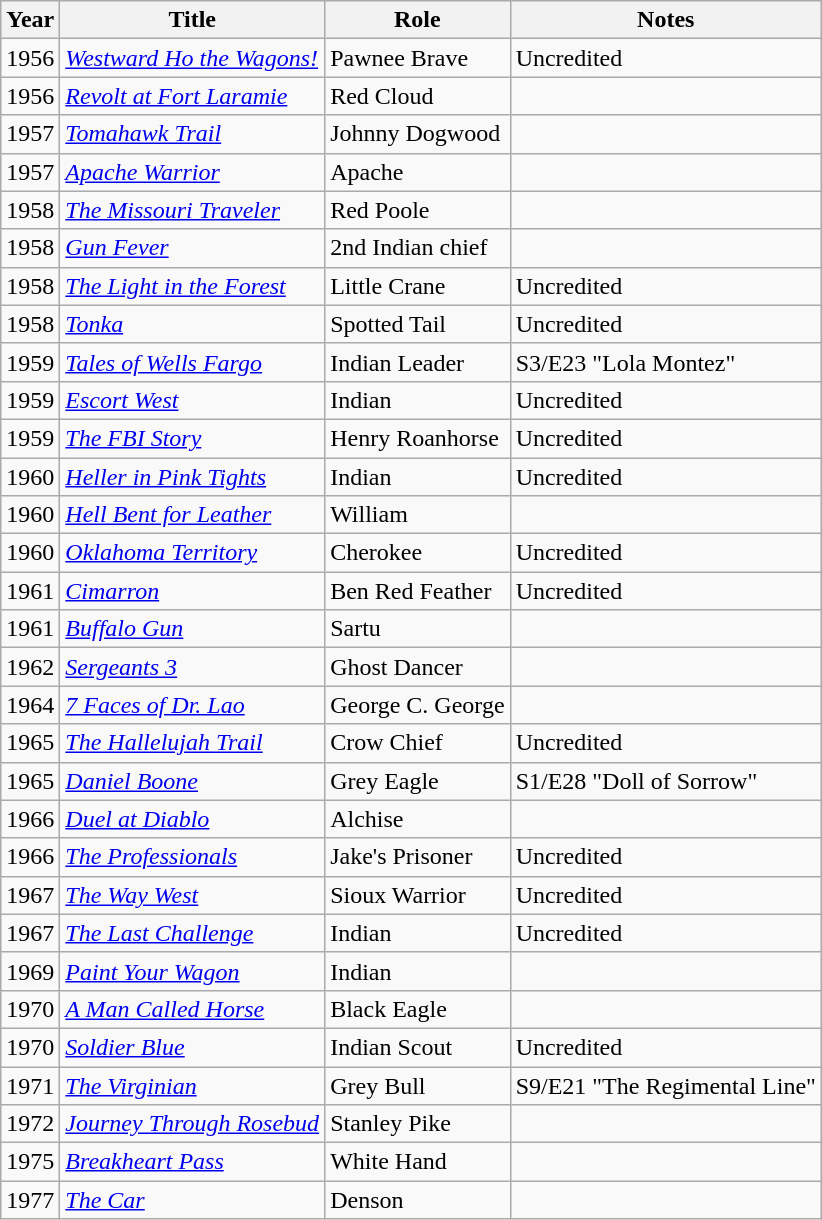<table class="wikitable">
<tr>
<th>Year</th>
<th>Title</th>
<th>Role</th>
<th>Notes</th>
</tr>
<tr>
<td>1956</td>
<td><em><a href='#'>Westward Ho the Wagons!</a></em></td>
<td>Pawnee Brave</td>
<td>Uncredited</td>
</tr>
<tr>
<td>1956</td>
<td><em><a href='#'>Revolt at Fort Laramie</a></em></td>
<td>Red Cloud</td>
<td></td>
</tr>
<tr>
<td>1957</td>
<td><em><a href='#'>Tomahawk Trail</a></em></td>
<td>Johnny Dogwood</td>
<td></td>
</tr>
<tr>
<td>1957</td>
<td><em><a href='#'>Apache Warrior</a></em></td>
<td>Apache</td>
<td></td>
</tr>
<tr>
<td>1958</td>
<td><em><a href='#'>The Missouri Traveler</a></em></td>
<td>Red Poole</td>
<td></td>
</tr>
<tr>
<td>1958</td>
<td><em><a href='#'>Gun Fever</a></em></td>
<td>2nd Indian chief</td>
<td></td>
</tr>
<tr>
<td>1958</td>
<td><em><a href='#'>The Light in the Forest</a></em></td>
<td>Little Crane</td>
<td>Uncredited</td>
</tr>
<tr>
<td>1958</td>
<td><em><a href='#'>Tonka</a></em></td>
<td>Spotted Tail</td>
<td>Uncredited</td>
</tr>
<tr>
<td>1959</td>
<td><em><a href='#'>Tales of Wells Fargo</a></em></td>
<td>Indian Leader</td>
<td>S3/E23 "Lola Montez"</td>
</tr>
<tr>
<td>1959</td>
<td><em><a href='#'>Escort West</a></em></td>
<td>Indian</td>
<td>Uncredited</td>
</tr>
<tr>
<td>1959</td>
<td><em><a href='#'>The FBI Story</a></em></td>
<td>Henry Roanhorse</td>
<td>Uncredited</td>
</tr>
<tr>
<td>1960</td>
<td><em><a href='#'>Heller in Pink Tights</a></em></td>
<td>Indian</td>
<td>Uncredited</td>
</tr>
<tr>
<td>1960</td>
<td><em><a href='#'>Hell Bent for Leather</a></em></td>
<td>William</td>
<td></td>
</tr>
<tr>
<td>1960</td>
<td><em><a href='#'>Oklahoma Territory</a></em></td>
<td>Cherokee</td>
<td>Uncredited</td>
</tr>
<tr>
<td>1961</td>
<td><em><a href='#'>Cimarron</a></em></td>
<td>Ben Red Feather</td>
<td>Uncredited</td>
</tr>
<tr>
<td>1961</td>
<td><em><a href='#'>Buffalo Gun</a></em></td>
<td>Sartu</td>
<td></td>
</tr>
<tr>
<td>1962</td>
<td><em><a href='#'>Sergeants 3</a></em></td>
<td>Ghost Dancer</td>
<td></td>
</tr>
<tr>
<td>1964</td>
<td><em><a href='#'>7 Faces of Dr. Lao</a></em></td>
<td>George C. George</td>
<td></td>
</tr>
<tr>
<td>1965</td>
<td><em><a href='#'>The Hallelujah Trail</a></em></td>
<td>Crow Chief</td>
<td>Uncredited</td>
</tr>
<tr>
<td>1965</td>
<td><em><a href='#'>Daniel Boone</a></em></td>
<td>Grey Eagle</td>
<td>S1/E28 "Doll of Sorrow"</td>
</tr>
<tr>
<td>1966</td>
<td><em><a href='#'>Duel at Diablo</a></em></td>
<td>Alchise</td>
<td></td>
</tr>
<tr>
<td>1966</td>
<td><em><a href='#'>The Professionals</a></em></td>
<td>Jake's Prisoner</td>
<td>Uncredited</td>
</tr>
<tr>
<td>1967</td>
<td><em><a href='#'>The Way West</a></em></td>
<td>Sioux Warrior</td>
<td>Uncredited</td>
</tr>
<tr>
<td>1967</td>
<td><em><a href='#'>The Last Challenge</a></em></td>
<td>Indian</td>
<td>Uncredited</td>
</tr>
<tr>
<td>1969</td>
<td><em><a href='#'>Paint Your Wagon</a></em></td>
<td>Indian</td>
<td></td>
</tr>
<tr>
<td>1970</td>
<td><em><a href='#'>A Man Called Horse</a></em></td>
<td>Black Eagle</td>
<td></td>
</tr>
<tr>
<td>1970</td>
<td><em><a href='#'>Soldier Blue</a></em></td>
<td>Indian Scout</td>
<td>Uncredited</td>
</tr>
<tr>
<td>1971</td>
<td><em><a href='#'>The Virginian</a></em></td>
<td>Grey Bull</td>
<td>S9/E21 "The Regimental Line"</td>
</tr>
<tr>
<td>1972</td>
<td><em><a href='#'>Journey Through Rosebud</a></em></td>
<td>Stanley Pike</td>
<td></td>
</tr>
<tr>
<td>1975</td>
<td><em><a href='#'>Breakheart Pass</a></em></td>
<td>White Hand</td>
<td></td>
</tr>
<tr>
<td>1977</td>
<td><em><a href='#'>The Car</a></em></td>
<td>Denson</td>
<td></td>
</tr>
</table>
